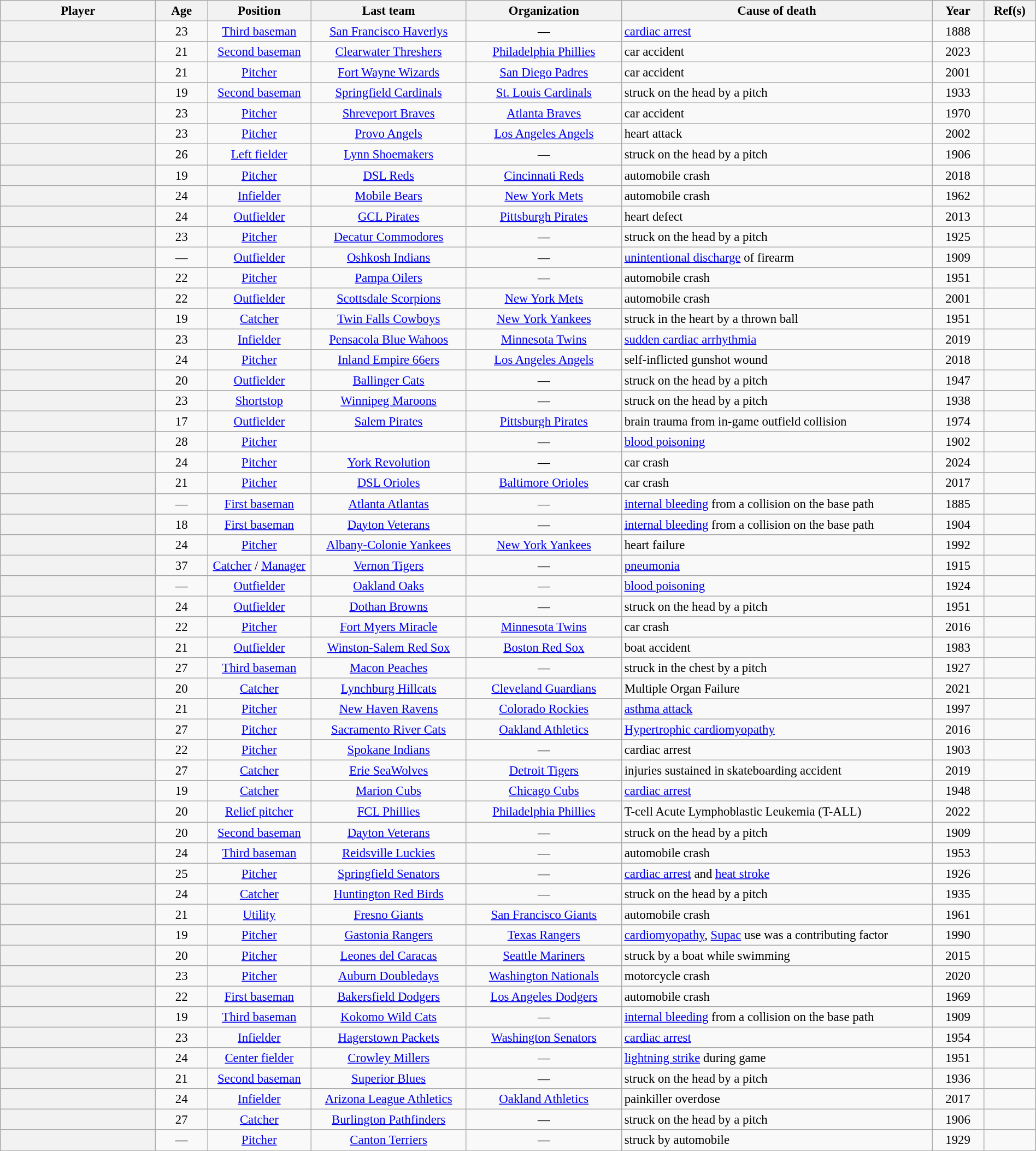<table class="wikitable sortable plainrowheaders" style="width: 100%; font-size:95%; text-align:center;">
<tr>
<th scope="col" style="width: 15%;">Player</th>
<th scope="col" style="width: 5%;">Age</th>
<th scope="col" style="width: 10%;">Position</th>
<th scope="col" style="width: 15%;">Last team</th>
<th scope="col" style="width: 15%;">Organization</th>
<th scope="col" style="width: 30%;">Cause of death</th>
<th scope="col"style="width: 5%;">Year</th>
<th scope="col" class=unsortable style="width: 5%;">Ref(s)</th>
</tr>
<tr>
<th scope="row" style="text-align:center"></th>
<td>23</td>
<td><a href='#'>Third baseman</a></td>
<td><a href='#'>San Francisco Haverlys</a></td>
<td>—</td>
<td align=left><a href='#'>cardiac arrest</a></td>
<td>1888</td>
<td></td>
</tr>
<tr>
<th scope="row" style="text-align:center"></th>
<td>21</td>
<td><a href='#'>Second baseman</a></td>
<td><a href='#'>Clearwater Threshers</a></td>
<td><a href='#'>Philadelphia Phillies</a></td>
<td align=left>car accident</td>
<td>2023</td>
<td></td>
</tr>
<tr>
<th scope="row" style="text-align:center"></th>
<td>21</td>
<td><a href='#'>Pitcher</a></td>
<td><a href='#'>Fort Wayne Wizards</a></td>
<td><a href='#'>San Diego Padres</a></td>
<td align=left>car accident</td>
<td>2001</td>
<td></td>
</tr>
<tr>
<th scope="row" style="text-align:center"></th>
<td>19</td>
<td><a href='#'>Second baseman</a></td>
<td><a href='#'>Springfield Cardinals</a></td>
<td><a href='#'>St. Louis Cardinals</a></td>
<td align=left>struck on the head by a pitch</td>
<td>1933</td>
<td></td>
</tr>
<tr>
<th scope="row" style="text-align:center"></th>
<td>23</td>
<td><a href='#'>Pitcher</a></td>
<td><a href='#'>Shreveport Braves</a></td>
<td><a href='#'>Atlanta Braves</a></td>
<td align=left>car accident</td>
<td>1970</td>
<td></td>
</tr>
<tr>
<th scope="row" style="text-align:center"></th>
<td>23</td>
<td><a href='#'>Pitcher</a></td>
<td><a href='#'>Provo Angels</a></td>
<td><a href='#'>Los Angeles Angels</a></td>
<td align=left>heart attack</td>
<td>2002</td>
<td></td>
</tr>
<tr>
<th scope="row" style="text-align:center"></th>
<td>26</td>
<td><a href='#'>Left fielder</a></td>
<td><a href='#'>Lynn Shoemakers</a></td>
<td>—</td>
<td align=left>struck on the head by a pitch</td>
<td>1906</td>
<td></td>
</tr>
<tr>
<th scope="row" style="text-align:center"></th>
<td>19</td>
<td><a href='#'>Pitcher</a></td>
<td><a href='#'>DSL Reds</a></td>
<td><a href='#'>Cincinnati Reds</a></td>
<td align=left>automobile crash</td>
<td>2018</td>
<td></td>
</tr>
<tr>
<th scope="row" style="text-align:center"></th>
<td>24</td>
<td><a href='#'>Infielder</a></td>
<td><a href='#'>Mobile Bears</a></td>
<td><a href='#'>New York Mets</a></td>
<td align=left>automobile crash</td>
<td>1962</td>
<td></td>
</tr>
<tr>
<th scope="row" style="text-align:center"></th>
<td>24</td>
<td><a href='#'>Outfielder</a></td>
<td><a href='#'>GCL Pirates</a></td>
<td><a href='#'>Pittsburgh Pirates</a></td>
<td align=left>heart defect</td>
<td>2013</td>
<td></td>
</tr>
<tr>
<th scope="row" style="text-align:center"></th>
<td>23</td>
<td><a href='#'>Pitcher</a></td>
<td><a href='#'>Decatur Commodores</a></td>
<td>—</td>
<td align=left>struck on the head by a pitch</td>
<td>1925</td>
<td></td>
</tr>
<tr>
<th scope="row" style="text-align:center"></th>
<td>—</td>
<td><a href='#'>Outfielder</a></td>
<td><a href='#'>Oshkosh Indians</a></td>
<td>—</td>
<td align=left><a href='#'>unintentional discharge</a> of firearm</td>
<td>1909</td>
<td></td>
</tr>
<tr>
<th scope="row" style="text-align:center"></th>
<td>22</td>
<td><a href='#'>Pitcher</a></td>
<td><a href='#'>Pampa Oilers</a></td>
<td>—</td>
<td align=left>automobile crash</td>
<td>1951</td>
<td></td>
</tr>
<tr>
<th scope="row" style="text-align:center"></th>
<td>22</td>
<td><a href='#'>Outfielder</a></td>
<td><a href='#'>Scottsdale Scorpions</a></td>
<td><a href='#'>New York Mets</a></td>
<td align=left>automobile crash</td>
<td>2001</td>
<td></td>
</tr>
<tr>
<th scope="row" style="text-align:center"></th>
<td>19</td>
<td><a href='#'>Catcher</a></td>
<td><a href='#'>Twin Falls Cowboys</a></td>
<td><a href='#'>New York Yankees</a></td>
<td align=left>struck in the heart by a thrown ball</td>
<td>1951</td>
<td></td>
</tr>
<tr>
<th scope="row" style="text-align:center"></th>
<td>23</td>
<td><a href='#'>Infielder</a></td>
<td><a href='#'>Pensacola Blue Wahoos</a></td>
<td><a href='#'>Minnesota Twins</a></td>
<td align=left><a href='#'>sudden cardiac arrhythmia</a></td>
<td>2019</td>
<td></td>
</tr>
<tr>
<th scope="row" style="text-align:center"></th>
<td>24</td>
<td><a href='#'>Pitcher</a></td>
<td><a href='#'>Inland Empire 66ers</a></td>
<td><a href='#'>Los Angeles Angels</a></td>
<td align=left>self-inflicted gunshot wound</td>
<td>2018</td>
<td></td>
</tr>
<tr>
<th scope="row" style="text-align:center"></th>
<td>20</td>
<td><a href='#'>Outfielder</a></td>
<td><a href='#'>Ballinger Cats</a></td>
<td>—</td>
<td align=left>struck on the head by a pitch</td>
<td>1947</td>
<td></td>
</tr>
<tr>
<th scope="row" style="text-align:center"></th>
<td>23</td>
<td><a href='#'>Shortstop</a></td>
<td><a href='#'>Winnipeg Maroons</a></td>
<td>—</td>
<td align=left>struck on the head by a pitch</td>
<td>1938</td>
<td></td>
</tr>
<tr>
<th scope="row" style="text-align:center"></th>
<td>17</td>
<td><a href='#'>Outfielder</a></td>
<td><a href='#'>Salem Pirates</a></td>
<td><a href='#'>Pittsburgh Pirates</a></td>
<td align=left>brain trauma from in-game outfield collision</td>
<td>1974</td>
<td></td>
</tr>
<tr>
<th scope="row" style="text-align:center"></th>
<td>28</td>
<td><a href='#'>Pitcher</a></td>
<td></td>
<td>—</td>
<td align=left><a href='#'>blood poisoning</a></td>
<td>1902</td>
<td></td>
</tr>
<tr>
<th scope="row" style="text-align:center"></th>
<td>24</td>
<td><a href='#'>Pitcher</a></td>
<td><a href='#'>York Revolution</a></td>
<td>—</td>
<td align=left>car crash</td>
<td>2024</td>
<td></td>
</tr>
<tr>
<th scope="row" style="text-align:center"></th>
<td>21</td>
<td><a href='#'>Pitcher</a></td>
<td><a href='#'>DSL Orioles</a></td>
<td><a href='#'>Baltimore Orioles</a></td>
<td align=left>car crash</td>
<td>2017</td>
<td></td>
</tr>
<tr>
<th scope="row" style="text-align:center"></th>
<td>—</td>
<td><a href='#'>First baseman</a></td>
<td><a href='#'>Atlanta Atlantas</a></td>
<td>—</td>
<td align=left><a href='#'>internal bleeding</a> from a collision on the base path</td>
<td>1885</td>
<td></td>
</tr>
<tr>
<th scope="row" style="text-align:center"></th>
<td>18</td>
<td><a href='#'>First baseman</a></td>
<td><a href='#'>Dayton Veterans</a></td>
<td>—</td>
<td align=left><a href='#'>internal bleeding</a> from a collision on the base path</td>
<td>1904</td>
<td></td>
</tr>
<tr>
<th scope="row" style="text-align:center"></th>
<td>24</td>
<td><a href='#'>Pitcher</a></td>
<td><a href='#'>Albany-Colonie Yankees</a></td>
<td><a href='#'>New York Yankees</a></td>
<td align=left>heart failure</td>
<td>1992</td>
<td></td>
</tr>
<tr>
<th scope="row" style="text-align:center"></th>
<td>37</td>
<td><a href='#'>Catcher</a> / <a href='#'>Manager</a></td>
<td><a href='#'>Vernon Tigers</a></td>
<td>—</td>
<td align=left><a href='#'>pneumonia</a></td>
<td>1915</td>
<td></td>
</tr>
<tr>
<th scope="row" style="text-align:center"></th>
<td>—</td>
<td><a href='#'>Outfielder</a></td>
<td><a href='#'>Oakland Oaks</a></td>
<td>—</td>
<td align=left><a href='#'>blood poisoning</a></td>
<td>1924</td>
<td></td>
</tr>
<tr>
<th scope="row" style="text-align:center"></th>
<td>24</td>
<td><a href='#'>Outfielder</a></td>
<td><a href='#'>Dothan Browns</a></td>
<td>—</td>
<td align=left>struck on the head by a pitch</td>
<td>1951</td>
<td></td>
</tr>
<tr>
<th scope="row" style="text-align:center"></th>
<td>22</td>
<td><a href='#'>Pitcher</a></td>
<td><a href='#'>Fort Myers Miracle</a></td>
<td><a href='#'>Minnesota Twins</a></td>
<td align=left>car crash</td>
<td>2016</td>
<td></td>
</tr>
<tr>
<th scope="row" style="text-align:center"></th>
<td>21</td>
<td><a href='#'>Outfielder</a></td>
<td><a href='#'>Winston-Salem Red Sox</a></td>
<td><a href='#'>Boston Red Sox</a></td>
<td align=left>boat accident</td>
<td>1983</td>
<td></td>
</tr>
<tr>
<th scope="row" style="text-align:center"></th>
<td>27</td>
<td><a href='#'>Third baseman</a></td>
<td><a href='#'>Macon Peaches</a></td>
<td>—</td>
<td align=left>struck in the chest by a pitch</td>
<td>1927</td>
<td></td>
</tr>
<tr>
<th scope="row" style="text-align:center"></th>
<td>20</td>
<td><a href='#'>Catcher</a></td>
<td><a href='#'>Lynchburg Hillcats</a></td>
<td><a href='#'>Cleveland Guardians</a></td>
<td align=left>Multiple Organ Failure</td>
<td>2021</td>
<td></td>
</tr>
<tr>
<th scope="row" style="text-align:center"></th>
<td>21</td>
<td><a href='#'>Pitcher</a></td>
<td><a href='#'>New Haven Ravens</a></td>
<td><a href='#'>Colorado Rockies</a></td>
<td align=left><a href='#'>asthma attack</a></td>
<td>1997</td>
<td></td>
</tr>
<tr>
<th scope="row" style="text-align:center"></th>
<td>27</td>
<td><a href='#'>Pitcher</a></td>
<td><a href='#'>Sacramento River Cats</a></td>
<td><a href='#'>Oakland Athletics</a></td>
<td align=left><a href='#'>Hypertrophic cardiomyopathy</a></td>
<td>2016</td>
<td></td>
</tr>
<tr>
<th scope="row" style="text-align:center"></th>
<td>22</td>
<td><a href='#'>Pitcher</a></td>
<td><a href='#'>Spokane Indians</a></td>
<td>—</td>
<td align=left>cardiac arrest</td>
<td>1903</td>
<td></td>
</tr>
<tr>
<th scope="row" style="text-align:center"></th>
<td>27</td>
<td><a href='#'>Catcher</a></td>
<td><a href='#'>Erie SeaWolves</a></td>
<td><a href='#'>Detroit Tigers</a></td>
<td align=left>injuries sustained in skateboarding accident</td>
<td>2019</td>
<td></td>
</tr>
<tr>
<th scope="row" style="text-align:center"></th>
<td>19</td>
<td><a href='#'>Catcher</a></td>
<td><a href='#'>Marion Cubs</a></td>
<td><a href='#'>Chicago Cubs</a></td>
<td align=left><a href='#'>cardiac arrest</a></td>
<td>1948</td>
<td></td>
</tr>
<tr>
<th scope="row" style="text-align:center"></th>
<td>20</td>
<td><a href='#'>Relief pitcher</a></td>
<td><a href='#'>FCL Phillies</a></td>
<td><a href='#'>Philadelphia Phillies</a></td>
<td align=left>T-cell Acute Lymphoblastic Leukemia (T-ALL)</td>
<td>2022</td>
<td></td>
</tr>
<tr>
<th scope="row" style="text-align:center"></th>
<td>20</td>
<td><a href='#'>Second baseman</a></td>
<td><a href='#'>Dayton Veterans</a></td>
<td>—</td>
<td align=left>struck on the head by a pitch</td>
<td>1909</td>
<td></td>
</tr>
<tr>
<th scope="row" style="text-align:center"></th>
<td>24</td>
<td><a href='#'>Third baseman</a></td>
<td><a href='#'>Reidsville Luckies</a></td>
<td>—</td>
<td align=left>automobile crash</td>
<td>1953</td>
<td></td>
</tr>
<tr>
<th scope="row" style="text-align:center"></th>
<td>25</td>
<td><a href='#'>Pitcher</a></td>
<td><a href='#'>Springfield Senators</a></td>
<td>—</td>
<td align=left><a href='#'>cardiac arrest</a> and <a href='#'>heat stroke</a></td>
<td>1926</td>
<td></td>
</tr>
<tr>
<th scope="row" style="text-align:center"></th>
<td>24</td>
<td><a href='#'>Catcher</a></td>
<td><a href='#'>Huntington Red Birds</a></td>
<td>—</td>
<td align=left>struck on the head by a pitch</td>
<td>1935</td>
<td></td>
</tr>
<tr>
<th scope="row" style="text-align:center"></th>
<td>21</td>
<td><a href='#'>Utility</a></td>
<td><a href='#'>Fresno Giants</a></td>
<td><a href='#'>San Francisco Giants</a></td>
<td align=left>automobile crash</td>
<td>1961</td>
<td></td>
</tr>
<tr>
<th scope="row" style="text-align:center"></th>
<td>19</td>
<td><a href='#'>Pitcher</a></td>
<td><a href='#'>Gastonia Rangers</a></td>
<td><a href='#'>Texas Rangers</a></td>
<td align=left><a href='#'>cardiomyopathy</a>, <a href='#'>Supac</a> use was a contributing factor</td>
<td>1990</td>
<td></td>
</tr>
<tr>
<th scope="row" style="text-align:center"></th>
<td>20</td>
<td><a href='#'>Pitcher</a></td>
<td><a href='#'>Leones del Caracas</a></td>
<td><a href='#'>Seattle Mariners</a></td>
<td align=left>struck by a boat while swimming</td>
<td>2015</td>
<td></td>
</tr>
<tr>
<th scope="row" style="text-align:center"></th>
<td>23</td>
<td><a href='#'>Pitcher</a></td>
<td><a href='#'>Auburn Doubledays</a></td>
<td><a href='#'>Washington Nationals</a></td>
<td align=left>motorcycle crash</td>
<td>2020</td>
<td></td>
</tr>
<tr>
<th scope="row" style="text-align:center"></th>
<td>22</td>
<td><a href='#'>First baseman</a></td>
<td><a href='#'>Bakersfield Dodgers</a></td>
<td><a href='#'>Los Angeles Dodgers</a></td>
<td align=left>automobile crash</td>
<td>1969</td>
<td></td>
</tr>
<tr>
<th scope="row" style="text-align:center"></th>
<td>19</td>
<td><a href='#'>Third baseman</a></td>
<td><a href='#'>Kokomo Wild Cats</a></td>
<td>—</td>
<td align=left><a href='#'>internal bleeding</a> from a collision on the base path</td>
<td>1909</td>
<td></td>
</tr>
<tr>
<th scope="row" style="text-align:center"></th>
<td>23</td>
<td><a href='#'>Infielder</a></td>
<td><a href='#'>Hagerstown Packets</a></td>
<td><a href='#'>Washington Senators</a></td>
<td align=left><a href='#'>cardiac arrest</a></td>
<td>1954</td>
<td></td>
</tr>
<tr>
<th scope="row" style="text-align:center"></th>
<td>24</td>
<td><a href='#'>Center fielder</a></td>
<td><a href='#'>Crowley Millers</a></td>
<td>—</td>
<td align=left><a href='#'>lightning strike</a> during game</td>
<td>1951</td>
<td></td>
</tr>
<tr>
<th scope="row" style="text-align:center"></th>
<td>21</td>
<td><a href='#'>Second baseman</a></td>
<td><a href='#'>Superior Blues</a></td>
<td>—</td>
<td align=left>struck on the head by a pitch</td>
<td>1936</td>
<td></td>
</tr>
<tr>
<th scope="row" style="text-align:center"></th>
<td>24</td>
<td><a href='#'>Infielder</a></td>
<td><a href='#'>Arizona League Athletics</a></td>
<td><a href='#'>Oakland Athletics</a></td>
<td align=left>painkiller overdose</td>
<td>2017</td>
<td></td>
</tr>
<tr>
<th scope="row" style="text-align:center"></th>
<td>27</td>
<td><a href='#'>Catcher</a></td>
<td><a href='#'>Burlington Pathfinders</a></td>
<td>—</td>
<td align=left>struck on the head by a pitch</td>
<td>1906</td>
<td></td>
</tr>
<tr>
<th scope="row" style="text-align:center"></th>
<td>—</td>
<td><a href='#'>Pitcher</a></td>
<td><a href='#'>Canton Terriers</a></td>
<td>—</td>
<td align=left>struck by automobile</td>
<td>1929</td>
<td></td>
</tr>
</table>
